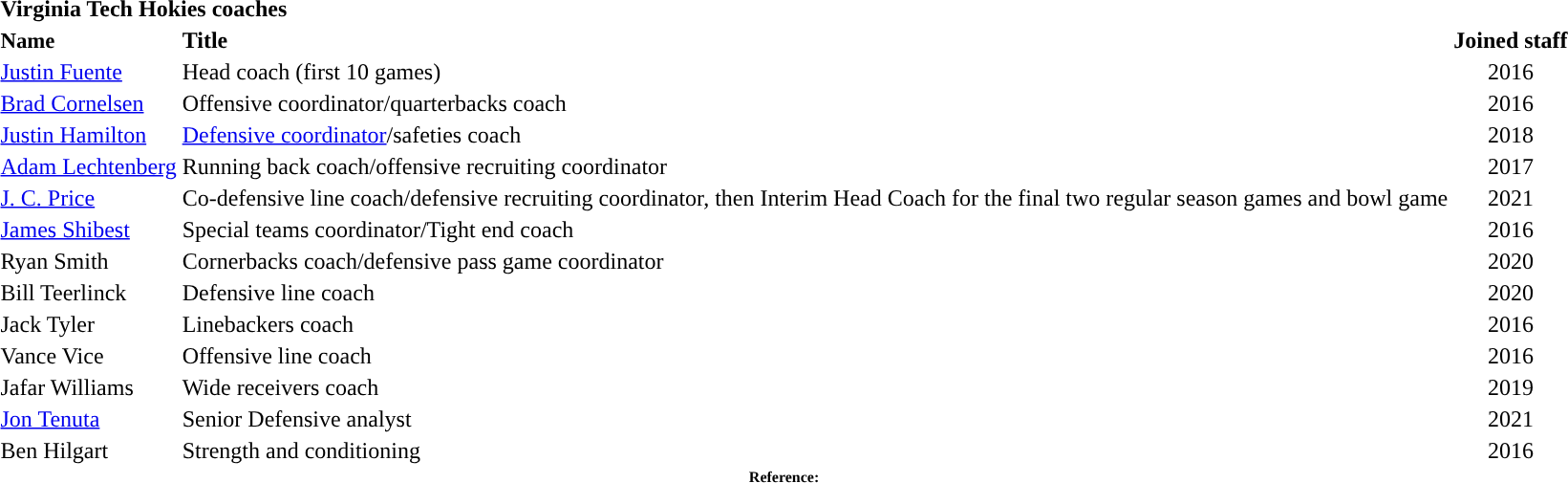<table class="toccolours" style="text-align: left;">
<tr>
<td colspan="9"><strong>Virginia Tech Hokies coaches</strong></td>
</tr>
<tr>
<td style="font-size: 95%;" valign="top"><strong>Name</strong></td>
<td><strong>Title</strong></td>
<td><strong>Joined staff</strong></td>
</tr>
<tr>
<td><a href='#'>Justin Fuente</a></td>
<td>Head coach (first 10 games)</td>
<td align=center>2016</td>
</tr>
<tr>
<td><a href='#'>Brad Cornelsen</a></td>
<td>Offensive coordinator/quarterbacks coach</td>
<td align=center>2016</td>
</tr>
<tr>
<td><a href='#'>Justin Hamilton</a></td>
<td><a href='#'>Defensive coordinator</a>/safeties coach</td>
<td align="center">2018</td>
</tr>
<tr>
<td><a href='#'>Adam Lechtenberg</a></td>
<td>Running back coach/offensive recruiting coordinator</td>
<td align="center">2017</td>
</tr>
<tr>
<td><a href='#'>J. C. Price</a></td>
<td>Co-defensive line coach/defensive recruiting coordinator, then Interim Head Coach for the final two regular season games and bowl game</td>
<td align="center">2021</td>
</tr>
<tr>
<td><a href='#'>James Shibest</a></td>
<td>Special teams coordinator/Tight end coach</td>
<td align="center">2016</td>
</tr>
<tr>
<td>Ryan Smith</td>
<td>Cornerbacks coach/defensive pass game coordinator</td>
<td align=center>2020</td>
</tr>
<tr>
<td>Bill Teerlinck</td>
<td>Defensive line coach</td>
<td align="center">2020</td>
</tr>
<tr>
<td>Jack Tyler</td>
<td>Linebackers coach</td>
<td align="center">2016</td>
</tr>
<tr>
<td>Vance Vice</td>
<td>Offensive line coach</td>
<td align="center">2016</td>
</tr>
<tr>
<td>Jafar Williams</td>
<td>Wide receivers coach</td>
<td align="center">2019</td>
</tr>
<tr>
<td><a href='#'>Jon Tenuta</a></td>
<td>Senior Defensive analyst</td>
<td align=center>2021</td>
</tr>
<tr>
<td>Ben Hilgart</td>
<td>Strength and conditioning</td>
<td align=center>2016</td>
</tr>
<tr>
<td colspan="4" style="font-size:8pt; text-align:center;"><strong>Reference:</strong></td>
</tr>
</table>
